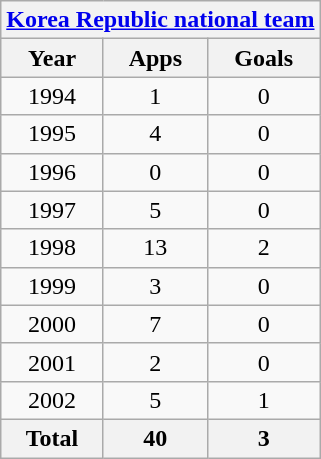<table class="wikitable" style="text-align:center">
<tr>
<th colspan=3><a href='#'>Korea Republic national team</a></th>
</tr>
<tr>
<th>Year</th>
<th>Apps</th>
<th>Goals</th>
</tr>
<tr>
<td>1994</td>
<td>1</td>
<td>0</td>
</tr>
<tr>
<td>1995</td>
<td>4</td>
<td>0</td>
</tr>
<tr>
<td>1996</td>
<td>0</td>
<td>0</td>
</tr>
<tr>
<td>1997</td>
<td>5</td>
<td>0</td>
</tr>
<tr>
<td>1998</td>
<td>13</td>
<td>2</td>
</tr>
<tr>
<td>1999</td>
<td>3</td>
<td>0</td>
</tr>
<tr>
<td>2000</td>
<td>7</td>
<td>0</td>
</tr>
<tr>
<td>2001</td>
<td>2</td>
<td>0</td>
</tr>
<tr>
<td>2002</td>
<td>5</td>
<td>1</td>
</tr>
<tr>
<th>Total</th>
<th>40</th>
<th>3</th>
</tr>
</table>
